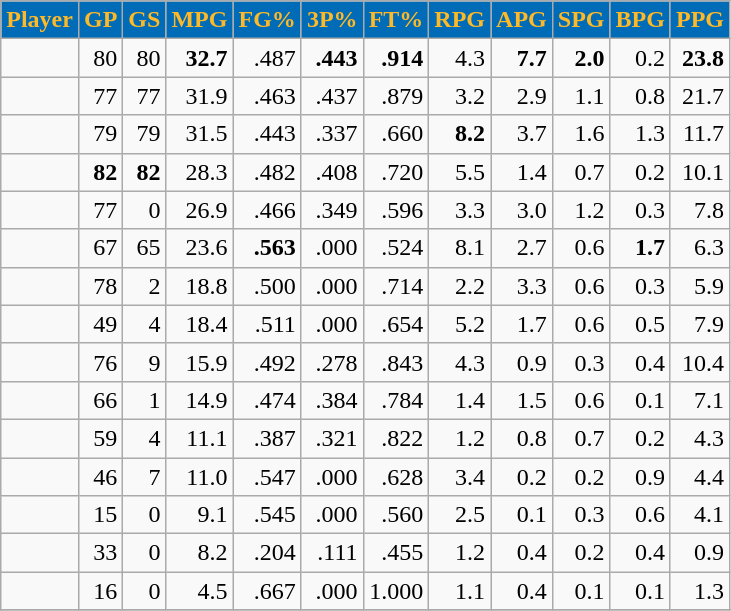<table class="wikitable sortable" style="text-align:right;">
<tr>
<th style="background:#006bb6; color:#fdb927">Player</th>
<th style="background:#006bb6; color:#fdb927">GP</th>
<th style="background:#006bb6; color:#fdb927">GS</th>
<th style="background:#006bb6; color:#fdb927">MPG</th>
<th style="background:#006bb6; color:#fdb927">FG%</th>
<th style="background:#006bb6; color:#fdb927">3P%</th>
<th style="background:#006bb6; color:#fdb927">FT%</th>
<th style="background:#006bb6; color:#fdb927">RPG</th>
<th style="background:#006bb6; color:#fdb927">APG</th>
<th style="background:#006bb6; color:#fdb927">SPG</th>
<th style="background:#006bb6; color:#fdb927">BPG</th>
<th style="background:#006bb6; color:#fdb927">PPG</th>
</tr>
<tr>
<td><strong></strong></td>
<td>80</td>
<td>80</td>
<td><strong>32.7</strong></td>
<td>.487</td>
<td><strong>.443</strong></td>
<td><strong>.914</strong></td>
<td>4.3</td>
<td><strong>7.7</strong></td>
<td><strong>2.0</strong></td>
<td>0.2</td>
<td><strong>23.8</strong></td>
</tr>
<tr>
<td><strong></strong></td>
<td>77</td>
<td>77</td>
<td>31.9</td>
<td>.463</td>
<td>.437</td>
<td>.879</td>
<td>3.2</td>
<td>2.9</td>
<td>1.1</td>
<td>0.8</td>
<td>21.7</td>
</tr>
<tr>
<td><strong></strong></td>
<td>79</td>
<td>79</td>
<td>31.5</td>
<td>.443</td>
<td>.337</td>
<td>.660</td>
<td><strong>8.2</strong></td>
<td>3.7</td>
<td>1.6</td>
<td>1.3</td>
<td>11.7</td>
</tr>
<tr>
<td><strong></strong></td>
<td><strong>82</strong></td>
<td><strong>82</strong></td>
<td>28.3</td>
<td>.482</td>
<td>.408</td>
<td>.720</td>
<td>5.5</td>
<td>1.4</td>
<td>0.7</td>
<td>0.2</td>
<td>10.1</td>
</tr>
<tr>
<td><strong></strong></td>
<td>77</td>
<td>0</td>
<td>26.9</td>
<td>.466</td>
<td>.349</td>
<td>.596</td>
<td>3.3</td>
<td>3.0</td>
<td>1.2</td>
<td>0.3</td>
<td>7.8</td>
</tr>
<tr>
<td><strong></strong></td>
<td>67</td>
<td>65</td>
<td>23.6</td>
<td><strong>.563</strong></td>
<td>.000</td>
<td>.524</td>
<td>8.1</td>
<td>2.7</td>
<td>0.6</td>
<td><strong>1.7</strong></td>
<td>6.3</td>
</tr>
<tr>
<td><strong></strong></td>
<td>78</td>
<td>2</td>
<td>18.8</td>
<td>.500</td>
<td>.000</td>
<td>.714</td>
<td>2.2</td>
<td>3.3</td>
<td>0.6</td>
<td>0.3</td>
<td>5.9</td>
</tr>
<tr>
<td><strong></strong></td>
<td>49</td>
<td>4</td>
<td>18.4</td>
<td>.511</td>
<td>.000</td>
<td>.654</td>
<td>5.2</td>
<td>1.7</td>
<td>0.6</td>
<td>0.5</td>
<td>7.9</td>
</tr>
<tr>
<td><strong></strong></td>
<td>76</td>
<td>9</td>
<td>15.9</td>
<td>.492</td>
<td>.278</td>
<td>.843</td>
<td>4.3</td>
<td>0.9</td>
<td>0.3</td>
<td>0.4</td>
<td>10.4</td>
</tr>
<tr>
<td><strong></strong></td>
<td>66</td>
<td>1</td>
<td>14.9</td>
<td>.474</td>
<td>.384</td>
<td>.784</td>
<td>1.4</td>
<td>1.5</td>
<td>0.6</td>
<td>0.1</td>
<td>7.1</td>
</tr>
<tr>
<td><strong></strong></td>
<td>59</td>
<td>4</td>
<td>11.1</td>
<td>.387</td>
<td>.321</td>
<td>.822</td>
<td>1.2</td>
<td>0.8</td>
<td>0.7</td>
<td>0.2</td>
<td>4.3</td>
</tr>
<tr>
<td><strong></strong></td>
<td>46</td>
<td>7</td>
<td>11.0</td>
<td>.547</td>
<td>.000</td>
<td>.628</td>
<td>3.4</td>
<td>0.2</td>
<td>0.2</td>
<td>0.9</td>
<td>4.4</td>
</tr>
<tr>
<td><strong></strong></td>
<td>15</td>
<td>0</td>
<td>9.1</td>
<td>.545</td>
<td>.000</td>
<td>.560</td>
<td>2.5</td>
<td>0.1</td>
<td>0.3</td>
<td>0.6</td>
<td>4.1</td>
</tr>
<tr>
<td><strong></strong></td>
<td>33</td>
<td>0</td>
<td>8.2</td>
<td>.204</td>
<td>.111</td>
<td>.455</td>
<td>1.2</td>
<td>0.4</td>
<td>0.2</td>
<td>0.4</td>
<td>0.9</td>
</tr>
<tr>
<td><strong></strong></td>
<td>16</td>
<td>0</td>
<td>4.5</td>
<td>.667</td>
<td>.000</td>
<td>1.000</td>
<td>1.1</td>
<td>0.4</td>
<td>0.1</td>
<td>0.1</td>
<td>1.3</td>
</tr>
<tr>
</tr>
</table>
